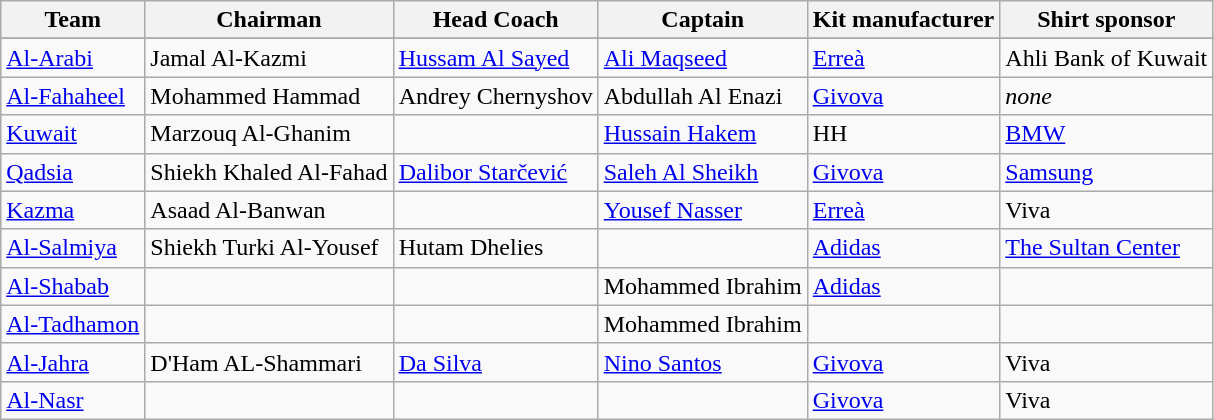<table class="wikitable sortable" style="text-align: left;">
<tr>
<th>Team</th>
<th>Chairman</th>
<th>Head Coach</th>
<th>Captain</th>
<th>Kit manufacturer</th>
<th>Shirt sponsor</th>
</tr>
<tr>
</tr>
<tr>
<td><a href='#'>Al-Arabi</a></td>
<td>Jamal Al-Kazmi</td>
<td><a href='#'>Hussam Al Sayed</a></td>
<td><a href='#'>Ali Maqseed</a></td>
<td><a href='#'>Erreà</a></td>
<td>Ahli Bank of Kuwait</td>
</tr>
<tr>
<td><a href='#'>Al-Fahaheel</a></td>
<td>Mohammed Hammad</td>
<td>Andrey Chernyshov</td>
<td>Abdullah Al Enazi</td>
<td><a href='#'>Givova</a></td>
<td><em>none</em></td>
</tr>
<tr>
<td><a href='#'>Kuwait</a></td>
<td>Marzouq Al-Ghanim</td>
<td></td>
<td><a href='#'>Hussain Hakem</a></td>
<td>HH</td>
<td><a href='#'>BMW</a></td>
</tr>
<tr>
<td><a href='#'>Qadsia</a></td>
<td>Shiekh Khaled Al-Fahad</td>
<td><a href='#'>Dalibor Starčević</a></td>
<td><a href='#'>Saleh Al Sheikh</a></td>
<td><a href='#'>Givova</a></td>
<td><a href='#'>Samsung</a></td>
</tr>
<tr>
<td><a href='#'>Kazma</a></td>
<td>Asaad Al-Banwan</td>
<td></td>
<td><a href='#'>Yousef Nasser</a></td>
<td><a href='#'>Erreà</a></td>
<td>Viva</td>
</tr>
<tr>
<td><a href='#'>Al-Salmiya</a></td>
<td>Shiekh Turki Al-Yousef</td>
<td>Hutam Dhelies</td>
<td></td>
<td><a href='#'>Adidas</a></td>
<td><a href='#'>The Sultan Center</a></td>
</tr>
<tr>
<td><a href='#'>Al-Shabab</a></td>
<td></td>
<td></td>
<td>Mohammed Ibrahim</td>
<td><a href='#'>Adidas</a></td>
<td></td>
</tr>
<tr>
<td><a href='#'>Al-Tadhamon</a></td>
<td></td>
<td></td>
<td>Mohammed Ibrahim</td>
<td></td>
<td></td>
</tr>
<tr>
<td><a href='#'>Al-Jahra</a></td>
<td>D'Ham AL-Shammari</td>
<td><a href='#'>Da Silva</a></td>
<td><a href='#'>Nino Santos</a></td>
<td><a href='#'>Givova</a></td>
<td>Viva</td>
</tr>
<tr>
<td><a href='#'>Al-Nasr</a></td>
<td></td>
<td></td>
<td></td>
<td><a href='#'>Givova</a></td>
<td>Viva</td>
</tr>
</table>
